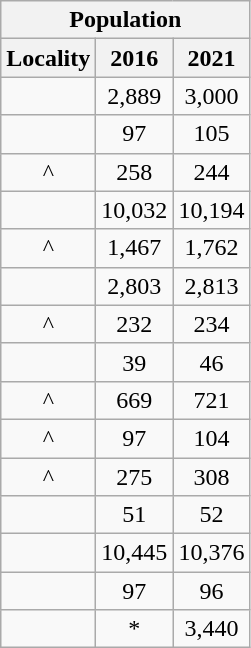<table class="wikitable" style="text-align:center;">
<tr>
<th colspan="3" style="text-align:center; font-weight:bold">Population</th>
</tr>
<tr>
<th style="text-align:center; background:  font-weight:bold">Locality</th>
<th style="text-align:center; background:  font-weight:bold"><strong>2016</strong></th>
<th style="text-align:center; background:  font-weight:bold"><strong>2021</strong></th>
</tr>
<tr>
<td></td>
<td>2,889</td>
<td>3,000</td>
</tr>
<tr>
<td></td>
<td>97</td>
<td>105</td>
</tr>
<tr>
<td>^</td>
<td>258</td>
<td>244</td>
</tr>
<tr>
<td></td>
<td>10,032</td>
<td>10,194</td>
</tr>
<tr>
<td>^</td>
<td>1,467</td>
<td>1,762</td>
</tr>
<tr>
<td></td>
<td>2,803</td>
<td>2,813</td>
</tr>
<tr>
<td>^</td>
<td>232</td>
<td>234</td>
</tr>
<tr>
<td></td>
<td>39</td>
<td>46</td>
</tr>
<tr>
<td>^</td>
<td>669</td>
<td>721</td>
</tr>
<tr>
<td>^</td>
<td>97</td>
<td>104</td>
</tr>
<tr>
<td>^</td>
<td>275</td>
<td>308</td>
</tr>
<tr>
<td></td>
<td>51</td>
<td>52</td>
</tr>
<tr>
<td></td>
<td>10,445</td>
<td>10,376</td>
</tr>
<tr>
<td></td>
<td>97</td>
<td>96</td>
</tr>
<tr>
<td></td>
<td>*</td>
<td>3,440</td>
</tr>
</table>
